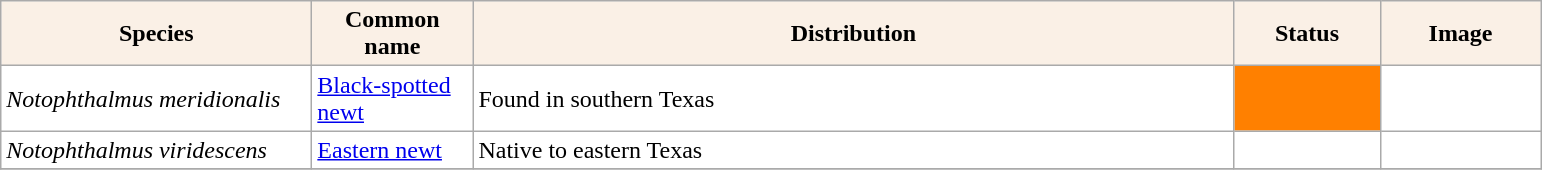<table class="sortable wikitable plainrowheaders" border="0" style="background:#ffffff" align="top" class="sortable wikitable">
<tr –>
<th scope="col" style="background-color:Linen; color:Black" width=200 px>Species</th>
<th scope="col" style="background-color:Linen; color:Black" width=100 px>Common name</th>
<th scope="col" style="background:Linen; color:Black" width=500 px>Distribution</th>
<th scope="col" style="background-color:Linen; color:Black" width=90 px>Status</th>
<th scope="col" style="background:Linen; color:Black" width=100 px>Image</th>
</tr>
<tr>
<td !scope="row" style="background:#ffffff"><em>Notophthalmus meridionalis</em></td>
<td><a href='#'>Black-spotted newt</a></td>
<td>Found in southern Texas</td>
<td style="background: #FF8000; text-align:center;"></td>
<td></td>
</tr>
<tr>
<td !scope="row" style="background:#ffffff"><em>Notophthalmus viridescens</em></td>
<td><a href='#'>Eastern newt</a></td>
<td>Native to eastern Texas</td>
<td style="text-align:center;"></td>
<td></td>
</tr>
<tr>
</tr>
</table>
